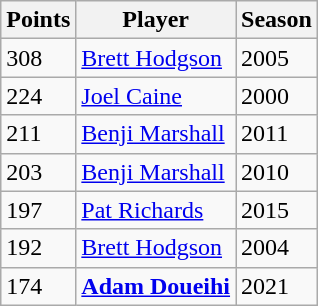<table class="wikitable" style="text-align:left;">
<tr>
<th>Points</th>
<th>Player</th>
<th>Season</th>
</tr>
<tr>
<td>308</td>
<td style="text-align:left;"><a href='#'>Brett Hodgson</a></td>
<td>2005</td>
</tr>
<tr>
<td>224</td>
<td style="text-align:left;"><a href='#'>Joel Caine</a></td>
<td>2000</td>
</tr>
<tr>
<td>211</td>
<td style="text-align:left;"><a href='#'>Benji Marshall</a></td>
<td>2011</td>
</tr>
<tr>
<td>203</td>
<td style="text-align:left;"><a href='#'>Benji Marshall</a></td>
<td>2010</td>
</tr>
<tr>
<td>197</td>
<td style="text-align:left;"><a href='#'>Pat Richards</a></td>
<td>2015</td>
</tr>
<tr>
<td>192</td>
<td style="text-align:left;"><a href='#'>Brett Hodgson</a></td>
<td>2004</td>
</tr>
<tr>
<td>174</td>
<td style="text-align:left;"><strong><a href='#'>Adam Doueihi</a></strong></td>
<td>2021</td>
</tr>
</table>
